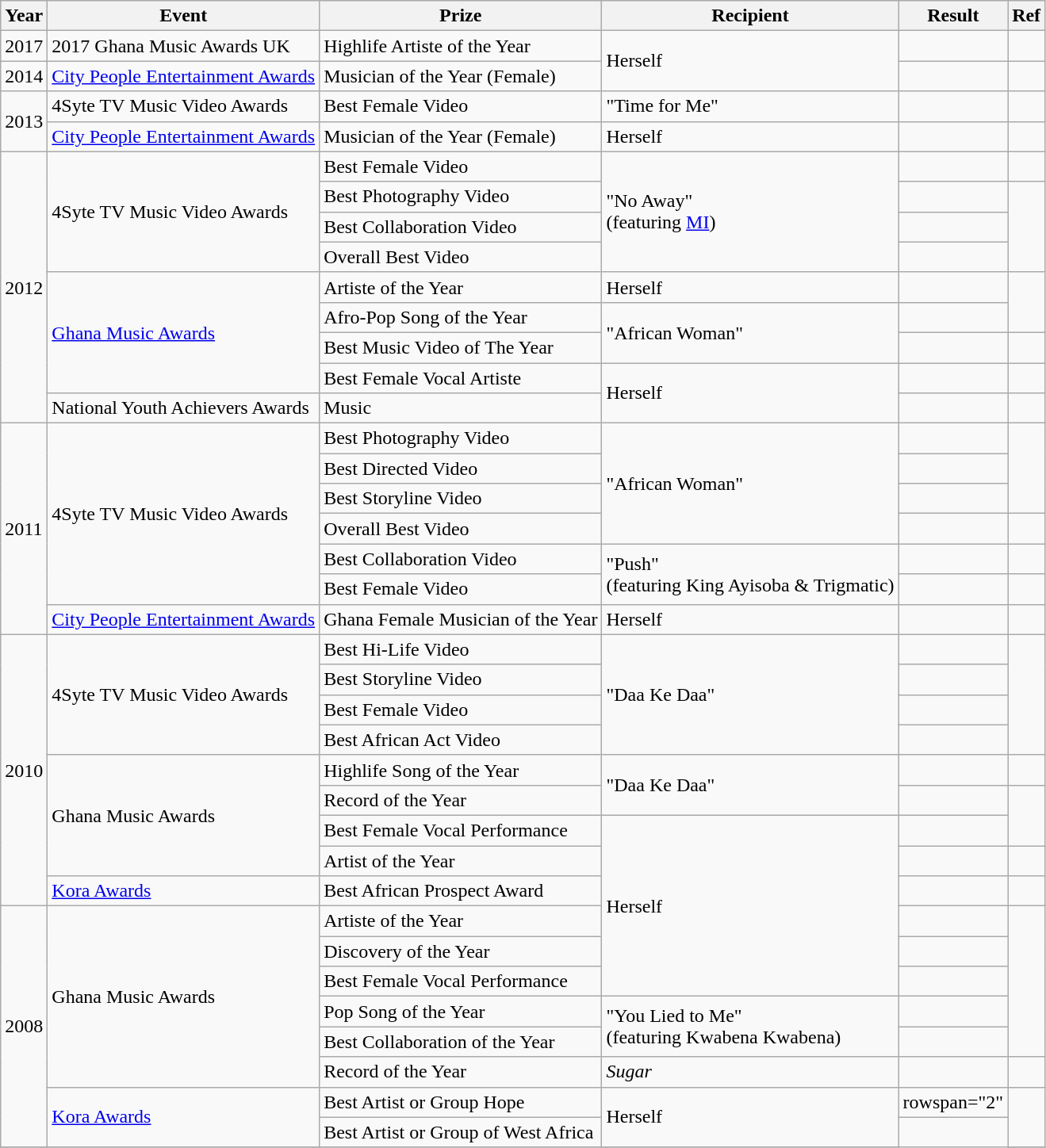<table class="wikitable">
<tr>
<th>Year</th>
<th>Event</th>
<th>Prize</th>
<th>Recipient</th>
<th>Result</th>
<th>Ref</th>
</tr>
<tr>
<td>2017</td>
<td>2017 Ghana Music Awards UK</td>
<td>Highlife Artiste of the Year</td>
<td rowspan="2">Herself</td>
<td></td>
<td></td>
</tr>
<tr>
<td>2014</td>
<td><a href='#'>City People Entertainment Awards</a></td>
<td>Musician of the Year (Female)</td>
<td></td>
<td></td>
</tr>
<tr>
<td rowspan="2">2013</td>
<td>4Syte TV Music Video Awards</td>
<td>Best Female Video</td>
<td>"Time for Me"</td>
<td></td>
<td></td>
</tr>
<tr>
<td><a href='#'>City People Entertainment Awards</a></td>
<td>Musician of the Year (Female)</td>
<td>Herself</td>
<td></td>
<td></td>
</tr>
<tr>
<td rowspan="9">2012</td>
<td rowspan="4">4Syte TV Music Video Awards</td>
<td>Best Female Video</td>
<td rowspan="4">"No Away" <br><span>(featuring <a href='#'>MI</a>)</span></td>
<td></td>
<td></td>
</tr>
<tr>
<td>Best Photography Video</td>
<td></td>
<td rowspan="3"></td>
</tr>
<tr>
<td>Best Collaboration Video</td>
<td></td>
</tr>
<tr>
<td>Overall Best Video</td>
<td></td>
</tr>
<tr>
<td rowspan="4"><a href='#'>Ghana Music Awards</a></td>
<td>Artiste of the Year</td>
<td>Herself</td>
<td></td>
<td rowspan="2"></td>
</tr>
<tr>
<td>Afro-Pop Song of the Year</td>
<td rowspan="2">"African Woman"</td>
<td></td>
</tr>
<tr>
<td>Best Music Video of The Year</td>
<td></td>
<td></td>
</tr>
<tr>
<td>Best Female Vocal Artiste</td>
<td rowspan="2">Herself</td>
<td></td>
<td></td>
</tr>
<tr>
<td>National Youth Achievers Awards</td>
<td>Music</td>
<td></td>
<td></td>
</tr>
<tr>
<td rowspan="7">2011</td>
<td rowspan="6">4Syte TV Music Video Awards</td>
<td>Best Photography Video</td>
<td rowspan="4">"African Woman"</td>
<td></td>
<td rowspan="3"></td>
</tr>
<tr>
<td>Best Directed Video</td>
<td></td>
</tr>
<tr>
<td>Best Storyline Video</td>
<td></td>
</tr>
<tr>
<td>Overall Best Video</td>
<td></td>
<td></td>
</tr>
<tr>
<td>Best Collaboration Video</td>
<td rowspan="2">"Push" <br><span>(featuring King Ayisoba & Trigmatic)</span></td>
<td></td>
<td></td>
</tr>
<tr>
<td>Best Female Video</td>
<td></td>
<td></td>
</tr>
<tr>
<td><a href='#'>City People Entertainment Awards</a></td>
<td>Ghana Female Musician of the Year</td>
<td>Herself</td>
<td></td>
<td></td>
</tr>
<tr>
<td rowspan="9">2010</td>
<td rowspan="4">4Syte TV Music Video Awards</td>
<td>Best Hi-Life Video</td>
<td rowspan="4">"Daa Ke Daa"</td>
<td></td>
<td rowspan="4"></td>
</tr>
<tr>
<td>Best Storyline Video</td>
<td></td>
</tr>
<tr>
<td>Best Female Video</td>
<td></td>
</tr>
<tr>
<td>Best African Act Video</td>
<td></td>
</tr>
<tr>
<td rowspan="4">Ghana Music Awards</td>
<td>Highlife Song of the Year</td>
<td rowspan="2">"Daa Ke Daa"</td>
<td></td>
<td></td>
</tr>
<tr>
<td>Record of the Year</td>
<td></td>
<td rowspan="2"></td>
</tr>
<tr>
<td>Best Female Vocal Performance</td>
<td rowspan="6">Herself</td>
<td></td>
</tr>
<tr>
<td>Artist of the Year</td>
<td></td>
<td></td>
</tr>
<tr>
<td><a href='#'>Kora Awards</a></td>
<td>Best African Prospect Award</td>
<td></td>
<td></td>
</tr>
<tr>
<td rowspan="8">2008</td>
<td rowspan="6">Ghana Music Awards</td>
<td>Artiste of the Year</td>
<td></td>
<td rowspan="5"></td>
</tr>
<tr>
<td>Discovery of the Year</td>
<td></td>
</tr>
<tr>
<td>Best Female Vocal Performance</td>
<td></td>
</tr>
<tr>
<td>Pop Song of the Year</td>
<td rowspan="2">"You Lied to Me" <br><span>(featuring Kwabena Kwabena)</span></td>
<td></td>
</tr>
<tr>
<td>Best Collaboration of the Year</td>
<td></td>
</tr>
<tr>
<td>Record of the Year</td>
<td><em>Sugar</em></td>
<td></td>
<td></td>
</tr>
<tr>
<td rowspan="2"><a href='#'>Kora Awards</a> </td>
<td>Best Artist or Group Hope</td>
<td rowspan="2">Herself</td>
<td>rowspan="2" </td>
<td rowspan="2"></td>
</tr>
<tr>
<td>Best Artist or Group of West Africa</td>
</tr>
<tr>
</tr>
</table>
